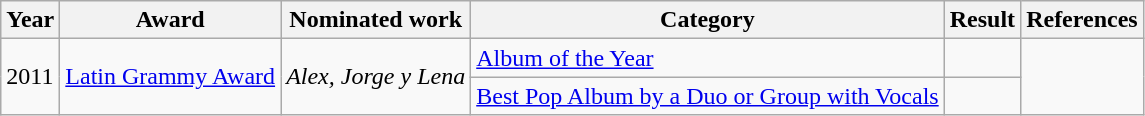<table class="wikitable">
<tr>
<th>Year</th>
<th>Award</th>
<th>Nominated work</th>
<th>Category</th>
<th>Result</th>
<th>References</th>
</tr>
<tr>
<td rowspan="2">2011</td>
<td rowspan="2"><a href='#'>Latin Grammy Award</a></td>
<td rowspan="2"><em>Alex, Jorge y Lena</em></td>
<td><a href='#'>Album of the Year</a></td>
<td></td>
<td style="text-align:center;" rowspan="2"></td>
</tr>
<tr>
<td><a href='#'>Best Pop Album by a Duo or Group with Vocals</a></td>
<td></td>
</tr>
</table>
